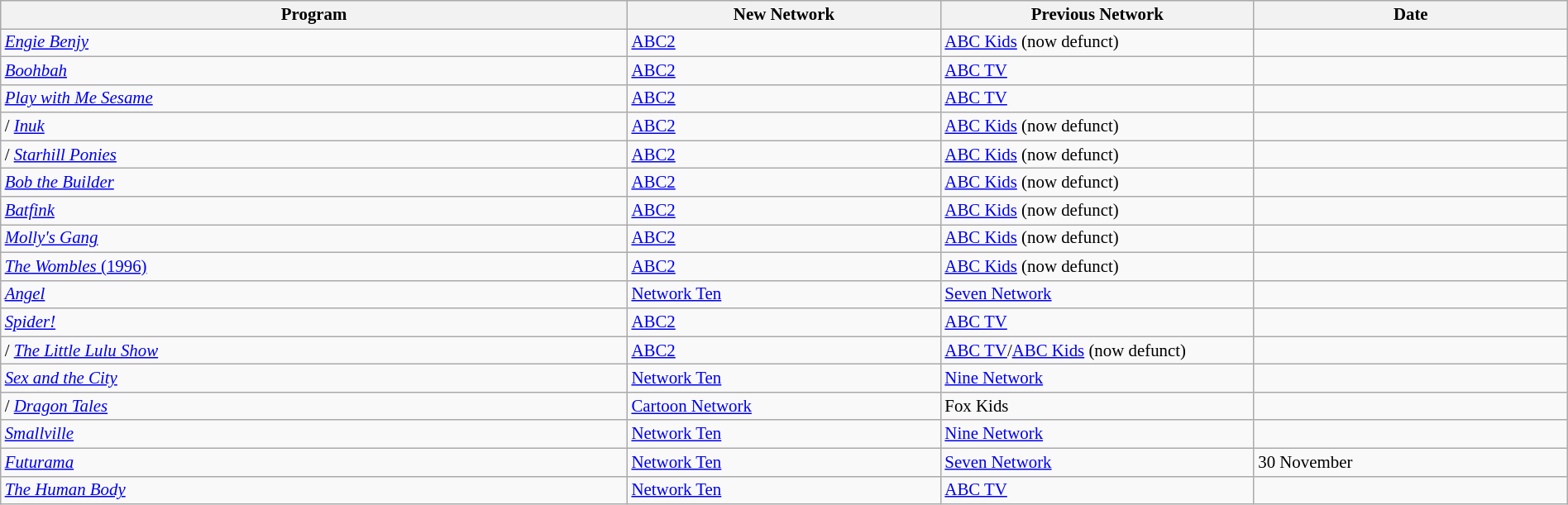<table class="wikitable sortable" width="100%" style="font-size:87%;">
<tr bgcolor="#efefef">
<th width=40%>Program</th>
<th width=20%>New Network</th>
<th width=20%>Previous Network</th>
<th width=20%>Date</th>
</tr>
<tr>
<td> <em><a href='#'>Engie Benjy</a></em></td>
<td><a href='#'>ABC2</a></td>
<td><a href='#'>ABC Kids</a> (now defunct)</td>
<td></td>
</tr>
<tr>
<td> <em><a href='#'>Boohbah</a></em></td>
<td><a href='#'>ABC2</a></td>
<td><a href='#'>ABC TV</a></td>
<td></td>
</tr>
<tr>
<td> <em><a href='#'>Play with Me Sesame</a></em></td>
<td><a href='#'>ABC2</a></td>
<td><a href='#'>ABC TV</a></td>
<td></td>
</tr>
<tr>
<td>/ <em><a href='#'>Inuk</a></em></td>
<td><a href='#'>ABC2</a></td>
<td><a href='#'>ABC Kids</a> (now defunct)</td>
<td></td>
</tr>
<tr>
<td>/ <em><a href='#'>Starhill Ponies</a></em></td>
<td><a href='#'>ABC2</a></td>
<td><a href='#'>ABC Kids</a> (now defunct)</td>
<td></td>
</tr>
<tr>
<td> <em><a href='#'>Bob the Builder</a></em></td>
<td><a href='#'>ABC2</a></td>
<td><a href='#'>ABC Kids</a> (now defunct)</td>
<td></td>
</tr>
<tr>
<td> <em><a href='#'>Batfink</a></em></td>
<td><a href='#'>ABC2</a></td>
<td><a href='#'>ABC Kids</a> (now defunct)</td>
<td></td>
</tr>
<tr>
<td> <em><a href='#'>Molly's Gang</a></em></td>
<td><a href='#'>ABC2</a></td>
<td><a href='#'>ABC Kids</a> (now defunct)</td>
<td></td>
</tr>
<tr>
<td> <a href='#'><em>The Wombles</em> (1996)</a></td>
<td><a href='#'>ABC2</a></td>
<td><a href='#'>ABC Kids</a> (now defunct)</td>
<td></td>
</tr>
<tr>
<td> <em><a href='#'>Angel</a></em></td>
<td><a href='#'>Network Ten</a></td>
<td><a href='#'>Seven Network</a></td>
<td></td>
</tr>
<tr>
<td> <em><a href='#'>Spider!</a></em></td>
<td><a href='#'>ABC2</a></td>
<td><a href='#'>ABC TV</a></td>
<td></td>
</tr>
<tr>
<td>/ <em><a href='#'>The Little Lulu Show</a></em></td>
<td><a href='#'>ABC2</a></td>
<td><a href='#'>ABC TV</a>/<a href='#'>ABC Kids</a> (now defunct)</td>
<td></td>
</tr>
<tr>
<td> <em><a href='#'>Sex and the City</a></em></td>
<td><a href='#'>Network Ten</a></td>
<td><a href='#'>Nine Network</a></td>
<td></td>
</tr>
<tr>
<td>/ <em><a href='#'>Dragon Tales</a></em></td>
<td><a href='#'>Cartoon Network</a></td>
<td>Fox Kids</td>
<td></td>
</tr>
<tr>
<td> <em><a href='#'>Smallville</a></em></td>
<td><a href='#'>Network Ten</a></td>
<td><a href='#'>Nine Network</a></td>
<td></td>
</tr>
<tr>
<td> <em><a href='#'>Futurama</a></em></td>
<td><a href='#'>Network Ten</a></td>
<td><a href='#'>Seven Network</a></td>
<td>30 November</td>
</tr>
<tr>
<td> <em><a href='#'>The Human Body</a></em></td>
<td><a href='#'>Network Ten</a></td>
<td><a href='#'>ABC TV</a></td>
<td></td>
</tr>
</table>
